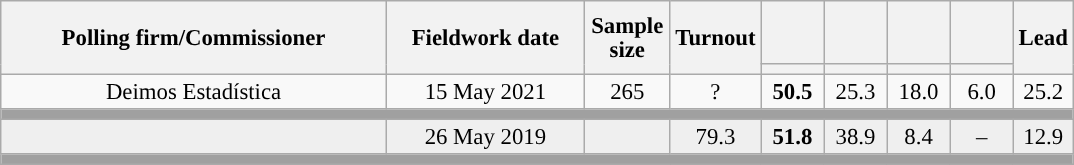<table class="wikitable collapsible collapsed" style="text-align:center; font-size:95%; line-height:16px;">
<tr style="height:42px;">
<th style="width:250px;" rowspan="2">Polling firm/Commissioner</th>
<th style="width:125px;" rowspan="2">Fieldwork date</th>
<th style="width:50px;" rowspan="2">Sample size</th>
<th style="width:45px;" rowspan="2">Turnout</th>
<th style="width:35px;"></th>
<th style="width:35px;"></th>
<th style="width:35px;"></th>
<th style="width:35px;"></th>
<th style="width:30px;" rowspan="2">Lead</th>
</tr>
<tr>
<th style="color:inherit;background:"></th>
<th style="color:inherit;background:"></th>
<th style="color:inherit;background:"></th>
<th style="color:inherit;background:"></th>
</tr>
<tr>
<td>Deimos Estadística</td>
<td>15 May 2021</td>
<td>265</td>
<td>?</td>
<td><strong>50.5</strong><br></td>
<td>25.3<br></td>
<td>18.0<br></td>
<td>6.0<br></td>
<td style="background:">25.2</td>
</tr>
<tr>
<td colspan="9" style="background:#A0A0A0"></td>
</tr>
<tr style="background:#EFEFEF;">
<td><strong></strong></td>
<td>26 May 2019</td>
<td></td>
<td>79.3</td>
<td><strong>51.8</strong><br></td>
<td>38.9<br></td>
<td>8.4<br></td>
<td>–</td>
<td style="background:">12.9</td>
</tr>
<tr>
<td colspan="9" style="background:#A0A0A0"></td>
</tr>
</table>
